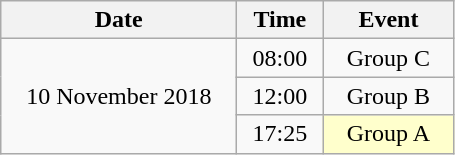<table class = "wikitable" style="text-align:center;">
<tr>
<th width=150>Date</th>
<th width=50>Time</th>
<th width=80>Event</th>
</tr>
<tr>
<td rowspan=3>10 November 2018</td>
<td>08:00</td>
<td>Group C</td>
</tr>
<tr>
<td>12:00</td>
<td>Group B</td>
</tr>
<tr>
<td>17:25</td>
<td bgcolor=ffffcc>Group A</td>
</tr>
</table>
